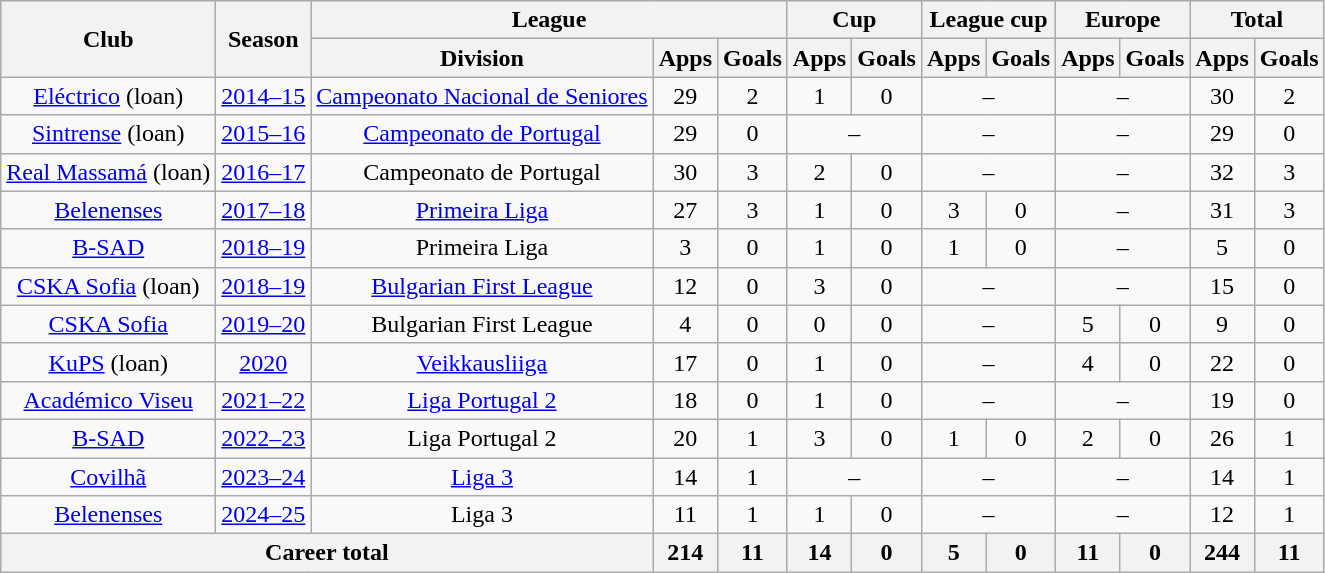<table class="wikitable" style="text-align:center">
<tr>
<th rowspan="2">Club</th>
<th rowspan="2">Season</th>
<th colspan="3">League</th>
<th colspan="2">Cup</th>
<th colspan="2">League cup</th>
<th colspan="2">Europe</th>
<th colspan="2">Total</th>
</tr>
<tr>
<th>Division</th>
<th>Apps</th>
<th>Goals</th>
<th>Apps</th>
<th>Goals</th>
<th>Apps</th>
<th>Goals</th>
<th>Apps</th>
<th>Goals</th>
<th>Apps</th>
<th>Goals</th>
</tr>
<tr>
<td><a href='#'>Eléctrico</a> (loan)</td>
<td><a href='#'>2014–15</a></td>
<td><a href='#'>Campeonato Nacional de Seniores</a></td>
<td>29</td>
<td>2</td>
<td>1</td>
<td>0</td>
<td colspan=2>–</td>
<td colspan=2>–</td>
<td>30</td>
<td>2</td>
</tr>
<tr>
<td><a href='#'>Sintrense</a> (loan)</td>
<td><a href='#'>2015–16</a></td>
<td><a href='#'>Campeonato de Portugal</a></td>
<td>29</td>
<td>0</td>
<td colspan=2>–</td>
<td colspan=2>–</td>
<td colspan=2>–</td>
<td>29</td>
<td>0</td>
</tr>
<tr>
<td><a href='#'>Real Massamá</a> (loan)</td>
<td><a href='#'>2016–17</a></td>
<td>Campeonato de Portugal</td>
<td>30</td>
<td>3</td>
<td>2</td>
<td>0</td>
<td colspan=2>–</td>
<td colspan=2>–</td>
<td>32</td>
<td>3</td>
</tr>
<tr>
<td><a href='#'>Belenenses</a></td>
<td><a href='#'>2017–18</a></td>
<td><a href='#'>Primeira Liga</a></td>
<td>27</td>
<td>3</td>
<td>1</td>
<td>0</td>
<td>3</td>
<td>0</td>
<td colspan=2>–</td>
<td>31</td>
<td>3</td>
</tr>
<tr>
<td><a href='#'>B-SAD</a></td>
<td><a href='#'>2018–19</a></td>
<td>Primeira Liga</td>
<td>3</td>
<td>0</td>
<td>1</td>
<td>0</td>
<td>1</td>
<td>0</td>
<td colspan=2>–</td>
<td>5</td>
<td>0</td>
</tr>
<tr>
<td><a href='#'>CSKA Sofia</a> (loan)</td>
<td><a href='#'>2018–19</a></td>
<td><a href='#'>Bulgarian First League</a></td>
<td>12</td>
<td>0</td>
<td>3</td>
<td>0</td>
<td colspan=2>–</td>
<td colspan=2>–</td>
<td>15</td>
<td>0</td>
</tr>
<tr>
<td><a href='#'>CSKA Sofia</a></td>
<td><a href='#'>2019–20</a></td>
<td>Bulgarian First League</td>
<td>4</td>
<td>0</td>
<td>0</td>
<td>0</td>
<td colspan=2>–</td>
<td>5</td>
<td>0</td>
<td>9</td>
<td>0</td>
</tr>
<tr>
<td><a href='#'>KuPS</a> (loan)</td>
<td><a href='#'>2020</a></td>
<td><a href='#'>Veikkausliiga</a></td>
<td>17</td>
<td>0</td>
<td>1</td>
<td>0</td>
<td colspan=2>–</td>
<td>4</td>
<td>0</td>
<td>22</td>
<td>0</td>
</tr>
<tr>
<td><a href='#'>Académico Viseu</a></td>
<td><a href='#'>2021–22</a></td>
<td><a href='#'>Liga Portugal 2</a></td>
<td>18</td>
<td>0</td>
<td>1</td>
<td>0</td>
<td colspan=2>–</td>
<td colspan=2>–</td>
<td>19</td>
<td>0</td>
</tr>
<tr>
<td><a href='#'>B-SAD</a></td>
<td><a href='#'>2022–23</a></td>
<td>Liga Portugal 2</td>
<td>20</td>
<td>1</td>
<td>3</td>
<td>0</td>
<td>1</td>
<td>0</td>
<td>2</td>
<td>0</td>
<td>26</td>
<td>1</td>
</tr>
<tr>
<td><a href='#'>Covilhã</a></td>
<td><a href='#'>2023–24</a></td>
<td><a href='#'>Liga 3</a></td>
<td>14</td>
<td>1</td>
<td colspan=2>–</td>
<td colspan=2>–</td>
<td colspan=2>–</td>
<td>14</td>
<td>1</td>
</tr>
<tr>
<td><a href='#'>Belenenses</a></td>
<td><a href='#'>2024–25</a></td>
<td>Liga 3</td>
<td>11</td>
<td>1</td>
<td>1</td>
<td>0</td>
<td colspan=2>–</td>
<td colspan=2>–</td>
<td>12</td>
<td>1</td>
</tr>
<tr>
<th colspan="3">Career total</th>
<th>214</th>
<th>11</th>
<th>14</th>
<th>0</th>
<th>5</th>
<th>0</th>
<th>11</th>
<th>0</th>
<th>244</th>
<th>11</th>
</tr>
</table>
